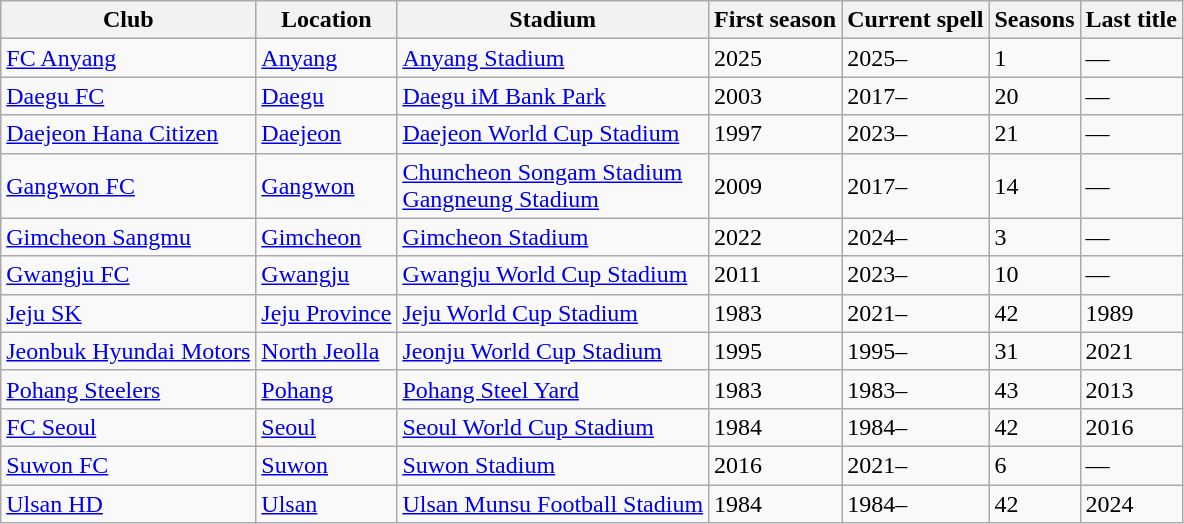<table class="wikitable sortable" style="text-align: left;">
<tr>
<th>Club</th>
<th>Location</th>
<th>Stadium</th>
<th>First season</th>
<th>Current spell</th>
<th>Seasons</th>
<th>Last title</th>
</tr>
<tr>
<td><a href='#'>FC Anyang</a></td>
<td><a href='#'>Anyang</a></td>
<td><a href='#'>Anyang Stadium</a></td>
<td>2025</td>
<td>2025–</td>
<td>1</td>
<td>—</td>
</tr>
<tr>
<td><a href='#'>Daegu FC</a></td>
<td><a href='#'>Daegu</a></td>
<td><a href='#'>Daegu iM Bank Park</a></td>
<td>2003</td>
<td>2017–</td>
<td>20</td>
<td>—</td>
</tr>
<tr>
<td><a href='#'>Daejeon Hana Citizen</a></td>
<td><a href='#'>Daejeon</a></td>
<td><a href='#'>Daejeon World Cup Stadium</a></td>
<td>1997</td>
<td>2023–</td>
<td>21</td>
<td>—</td>
</tr>
<tr>
<td><a href='#'>Gangwon FC</a></td>
<td><a href='#'>Gangwon</a></td>
<td><a href='#'>Chuncheon Songam Stadium</a><br><a href='#'>Gangneung Stadium</a></td>
<td>2009</td>
<td>2017–</td>
<td>14</td>
<td>—</td>
</tr>
<tr>
<td><a href='#'>Gimcheon Sangmu</a></td>
<td><a href='#'>Gimcheon</a></td>
<td><a href='#'>Gimcheon Stadium</a></td>
<td>2022</td>
<td>2024–</td>
<td>3</td>
<td>—</td>
</tr>
<tr>
<td><a href='#'>Gwangju FC</a></td>
<td><a href='#'>Gwangju</a></td>
<td><a href='#'>Gwangju World Cup Stadium</a></td>
<td>2011</td>
<td>2023–</td>
<td>10</td>
<td>—</td>
</tr>
<tr>
<td><a href='#'>Jeju SK</a></td>
<td><a href='#'>Jeju Province</a></td>
<td><a href='#'>Jeju World Cup Stadium</a></td>
<td>1983</td>
<td>2021–</td>
<td>42</td>
<td>1989</td>
</tr>
<tr>
<td><a href='#'>Jeonbuk Hyundai Motors</a></td>
<td><a href='#'>North Jeolla</a></td>
<td><a href='#'>Jeonju World Cup Stadium</a></td>
<td>1995</td>
<td>1995–</td>
<td>31</td>
<td>2021</td>
</tr>
<tr>
<td><a href='#'>Pohang Steelers</a></td>
<td><a href='#'>Pohang</a></td>
<td><a href='#'>Pohang Steel Yard</a></td>
<td>1983</td>
<td>1983–</td>
<td>43</td>
<td>2013</td>
</tr>
<tr>
<td><a href='#'>FC Seoul</a></td>
<td><a href='#'>Seoul</a></td>
<td><a href='#'>Seoul World Cup Stadium</a></td>
<td>1984</td>
<td>1984–</td>
<td>42</td>
<td>2016</td>
</tr>
<tr>
<td><a href='#'>Suwon FC</a></td>
<td><a href='#'>Suwon</a></td>
<td><a href='#'>Suwon Stadium</a></td>
<td>2016</td>
<td>2021–</td>
<td>6</td>
<td>—</td>
</tr>
<tr>
<td><a href='#'>Ulsan HD</a></td>
<td><a href='#'>Ulsan</a></td>
<td><a href='#'>Ulsan Munsu Football Stadium</a></td>
<td>1984</td>
<td>1984–</td>
<td>42</td>
<td>2024</td>
</tr>
</table>
